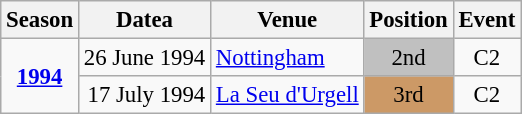<table class="wikitable" style="text-align:center; font-size:95%;">
<tr>
<th>Season</th>
<th>Datea</th>
<th>Venue</th>
<th>Position</th>
<th>Event</th>
</tr>
<tr>
<td rowspan=2><strong><a href='#'>1994</a></strong></td>
<td align=right>26 June 1994</td>
<td align=left><a href='#'>Nottingham</a></td>
<td bgcolor=silver>2nd</td>
<td>C2</td>
</tr>
<tr>
<td align=right>17 July 1994</td>
<td align=left><a href='#'>La Seu d'Urgell</a></td>
<td bgcolor=cc9966>3rd</td>
<td>C2</td>
</tr>
</table>
